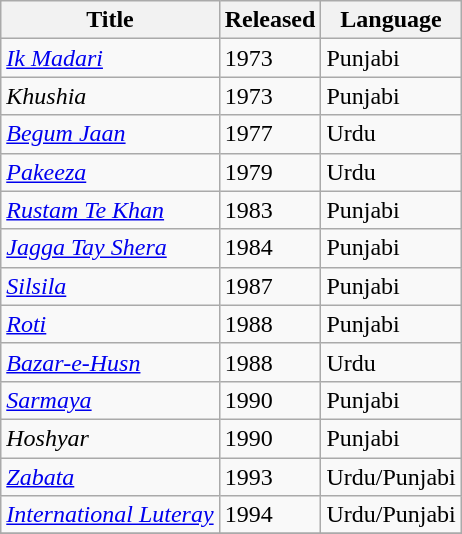<table class="wikitable">
<tr>
<th>Title</th>
<th>Released</th>
<th>Language</th>
</tr>
<tr>
<td><em><a href='#'>Ik Madari</a></em></td>
<td>1973</td>
<td>Punjabi</td>
</tr>
<tr>
<td><em>Khushia</em></td>
<td>1973</td>
<td>Punjabi</td>
</tr>
<tr>
<td><a href='#'><em>Begum Jaan</em></a></td>
<td>1977</td>
<td>Urdu</td>
</tr>
<tr>
<td><em><a href='#'>Pakeeza</a></em></td>
<td>1979</td>
<td>Urdu</td>
</tr>
<tr>
<td><em><a href='#'>Rustam Te Khan</a></em></td>
<td>1983</td>
<td>Punjabi</td>
</tr>
<tr>
<td><em><a href='#'>Jagga Tay Shera</a></em></td>
<td>1984</td>
<td>Punjabi</td>
</tr>
<tr>
<td><a href='#'><em>Silsila</em></a></td>
<td>1987</td>
<td>Punjabi</td>
</tr>
<tr>
<td><a href='#'><em>Roti</em></a></td>
<td>1988</td>
<td>Punjabi</td>
</tr>
<tr>
<td><em><a href='#'>Bazar-e-Husn</a></em></td>
<td>1988</td>
<td>Urdu</td>
</tr>
<tr>
<td><em><a href='#'>Sarmaya</a></em></td>
<td>1990</td>
<td>Punjabi</td>
</tr>
<tr>
<td><em>Hoshyar</em></td>
<td>1990</td>
<td>Punjabi</td>
</tr>
<tr>
<td><em><a href='#'>Zabata</a></em></td>
<td>1993</td>
<td>Urdu/Punjabi</td>
</tr>
<tr>
<td><em><a href='#'>International Luteray</a></em></td>
<td>1994</td>
<td>Urdu/Punjabi</td>
</tr>
<tr>
</tr>
</table>
